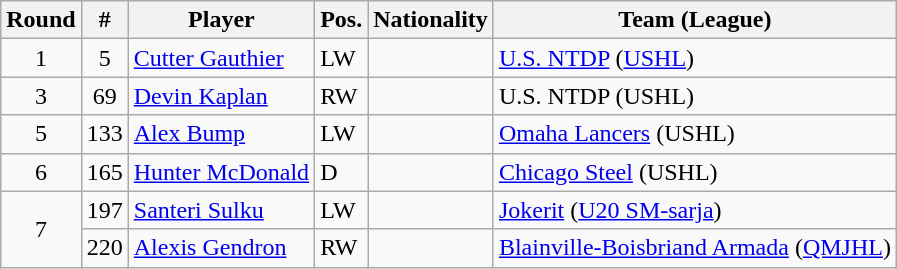<table class="wikitable">
<tr>
<th>Round</th>
<th>#</th>
<th>Player</th>
<th>Pos.</th>
<th>Nationality</th>
<th>Team (League)</th>
</tr>
<tr>
<td style="text-align:center;">1</td>
<td style="text-align:center;">5</td>
<td><a href='#'>Cutter Gauthier</a></td>
<td>LW</td>
<td></td>
<td><a href='#'>U.S. NTDP</a> (<a href='#'>USHL</a>)</td>
</tr>
<tr>
<td style="text-align:center;">3</td>
<td style="text-align:center;">69</td>
<td><a href='#'>Devin Kaplan</a></td>
<td>RW</td>
<td></td>
<td>U.S. NTDP (USHL)</td>
</tr>
<tr>
<td style="text-align:center;">5</td>
<td style="text-align:center;">133</td>
<td><a href='#'>Alex Bump</a></td>
<td>LW</td>
<td></td>
<td><a href='#'>Omaha Lancers</a> (USHL)</td>
</tr>
<tr>
<td style="text-align:center;">6</td>
<td style="text-align:center;">165</td>
<td><a href='#'>Hunter McDonald</a></td>
<td>D</td>
<td></td>
<td><a href='#'>Chicago Steel</a> (USHL)</td>
</tr>
<tr>
<td rowspan=2 & style="text-align:center;">7</td>
<td style="text-align:center;">197</td>
<td><a href='#'>Santeri Sulku</a></td>
<td>LW</td>
<td></td>
<td><a href='#'>Jokerit</a> (<a href='#'>U20 SM-sarja</a>)</td>
</tr>
<tr>
<td style="text-align:center;">220</td>
<td><a href='#'>Alexis Gendron</a></td>
<td>RW</td>
<td></td>
<td><a href='#'>Blainville-Boisbriand Armada</a> (<a href='#'>QMJHL</a>)</td>
</tr>
</table>
